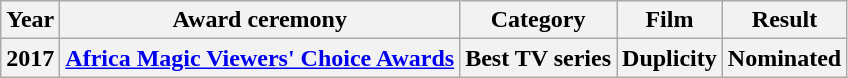<table class="wikitable mw-collapsible">
<tr>
<th>Year</th>
<th>Award ceremony</th>
<th>Category</th>
<th>Film</th>
<th>Result</th>
</tr>
<tr>
<th>2017</th>
<th><a href='#'>Africa Magic Viewers' Choice Awards</a></th>
<th>Best TV series</th>
<th>Duplicity</th>
<th>Nominated</th>
</tr>
</table>
